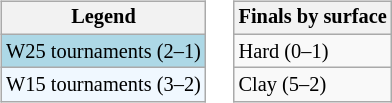<table>
<tr valign=top>
<td><br><table class=wikitable style="font-size:85%;">
<tr>
<th>Legend</th>
</tr>
<tr style="background:lightblue;">
<td>W25 tournaments (2–1)</td>
</tr>
<tr style="background:#f0f8ff;">
<td>W15 tournaments (3–2)</td>
</tr>
</table>
</td>
<td><br><table class=wikitable style="font-size:85%;">
<tr>
<th>Finals by surface</th>
</tr>
<tr>
<td>Hard (0–1)</td>
</tr>
<tr>
<td>Clay (5–2)</td>
</tr>
</table>
</td>
</tr>
</table>
